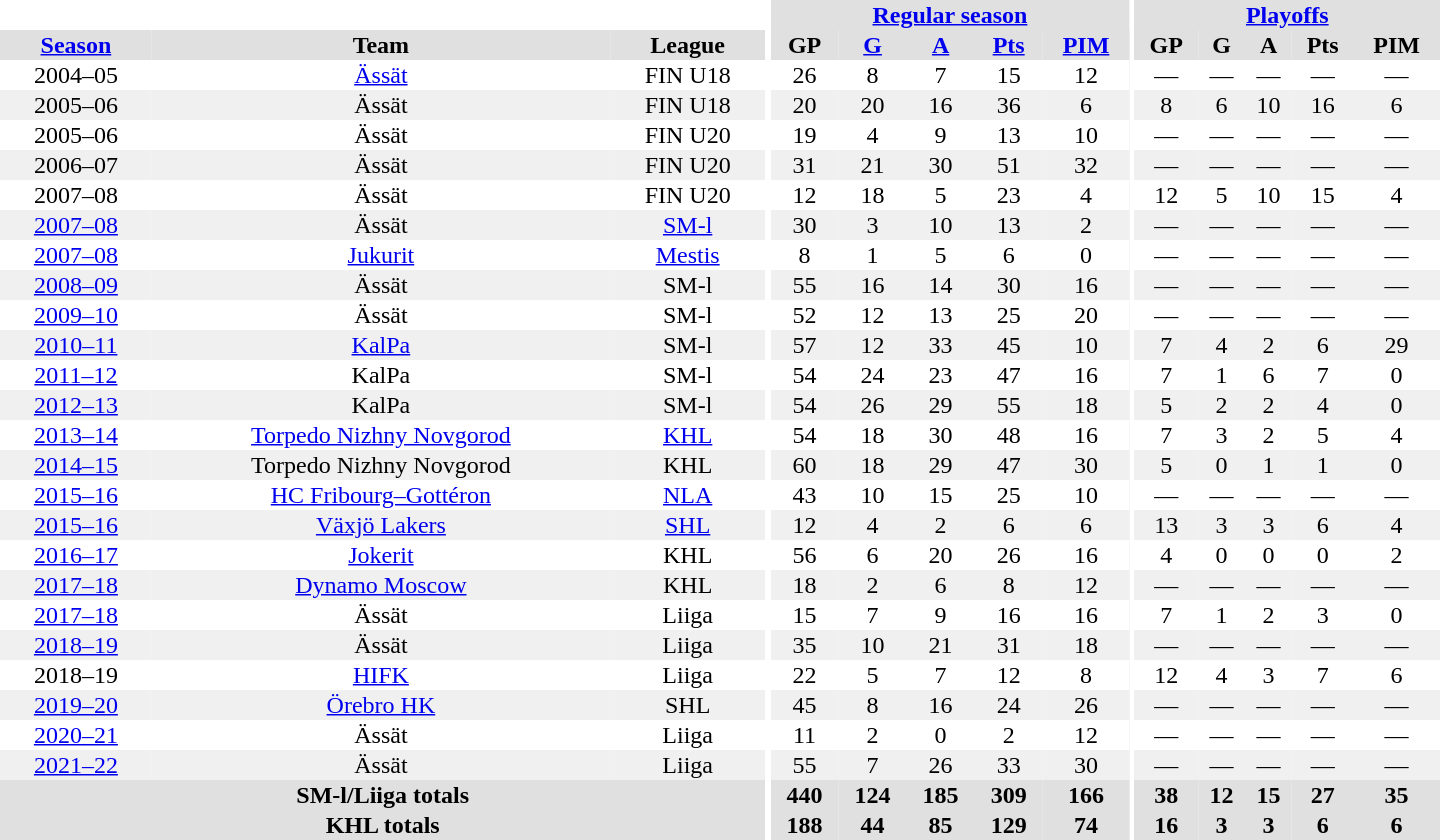<table border="0" cellpadding="1" cellspacing="0" style="text-align:center; width:60em">
<tr bgcolor="#e0e0e0">
<th colspan="3"  bgcolor="#ffffff"></th>
<th rowspan="100" bgcolor="#ffffff"></th>
<th colspan="5"><a href='#'>Regular season</a></th>
<th rowspan="100" bgcolor="#ffffff"></th>
<th colspan="5"><a href='#'>Playoffs</a></th>
</tr>
<tr bgcolor="#e0e0e0">
<th><a href='#'>Season</a></th>
<th>Team</th>
<th>League</th>
<th>GP</th>
<th><a href='#'>G</a></th>
<th><a href='#'>A</a></th>
<th><a href='#'>Pts</a></th>
<th><a href='#'>PIM</a></th>
<th>GP</th>
<th>G</th>
<th>A</th>
<th>Pts</th>
<th>PIM</th>
</tr>
<tr>
<td>2004–05</td>
<td><a href='#'>Ässät</a></td>
<td>FIN U18</td>
<td>26</td>
<td>8</td>
<td>7</td>
<td>15</td>
<td>12</td>
<td>—</td>
<td>—</td>
<td>—</td>
<td>—</td>
<td>—</td>
</tr>
<tr bgcolor="#f0f0f0">
<td>2005–06</td>
<td>Ässät</td>
<td>FIN U18</td>
<td>20</td>
<td>20</td>
<td>16</td>
<td>36</td>
<td>6</td>
<td>8</td>
<td>6</td>
<td>10</td>
<td>16</td>
<td>6</td>
</tr>
<tr>
<td>2005–06</td>
<td>Ässät</td>
<td>FIN U20</td>
<td>19</td>
<td>4</td>
<td>9</td>
<td>13</td>
<td>10</td>
<td>—</td>
<td>—</td>
<td>—</td>
<td>—</td>
<td>—</td>
</tr>
<tr bgcolor="#f0f0f0">
<td>2006–07</td>
<td>Ässät</td>
<td>FIN U20</td>
<td>31</td>
<td>21</td>
<td>30</td>
<td>51</td>
<td>32</td>
<td>—</td>
<td>—</td>
<td>—</td>
<td>—</td>
<td>—</td>
</tr>
<tr>
<td>2007–08</td>
<td>Ässät</td>
<td>FIN U20</td>
<td>12</td>
<td>18</td>
<td>5</td>
<td>23</td>
<td>4</td>
<td>12</td>
<td>5</td>
<td>10</td>
<td>15</td>
<td>4</td>
</tr>
<tr bgcolor="#f0f0f0">
<td><a href='#'>2007–08</a></td>
<td>Ässät</td>
<td><a href='#'>SM-l</a></td>
<td>30</td>
<td>3</td>
<td>10</td>
<td>13</td>
<td>2</td>
<td>—</td>
<td>—</td>
<td>—</td>
<td>—</td>
<td>—</td>
</tr>
<tr>
<td><a href='#'>2007–08</a></td>
<td><a href='#'>Jukurit</a></td>
<td><a href='#'>Mestis</a></td>
<td>8</td>
<td>1</td>
<td>5</td>
<td>6</td>
<td>0</td>
<td>—</td>
<td>—</td>
<td>—</td>
<td>—</td>
<td>—</td>
</tr>
<tr bgcolor="#f0f0f0">
<td><a href='#'>2008–09</a></td>
<td>Ässät</td>
<td>SM-l</td>
<td>55</td>
<td>16</td>
<td>14</td>
<td>30</td>
<td>16</td>
<td>—</td>
<td>—</td>
<td>—</td>
<td>—</td>
<td>—</td>
</tr>
<tr>
<td><a href='#'>2009–10</a></td>
<td>Ässät</td>
<td>SM-l</td>
<td>52</td>
<td>12</td>
<td>13</td>
<td>25</td>
<td>20</td>
<td>—</td>
<td>—</td>
<td>—</td>
<td>—</td>
<td>—</td>
</tr>
<tr bgcolor="#f0f0f0">
<td><a href='#'>2010–11</a></td>
<td><a href='#'>KalPa</a></td>
<td>SM-l</td>
<td>57</td>
<td>12</td>
<td>33</td>
<td>45</td>
<td>10</td>
<td>7</td>
<td>4</td>
<td>2</td>
<td>6</td>
<td>29</td>
</tr>
<tr>
<td><a href='#'>2011–12</a></td>
<td>KalPa</td>
<td>SM-l</td>
<td>54</td>
<td>24</td>
<td>23</td>
<td>47</td>
<td>16</td>
<td>7</td>
<td>1</td>
<td>6</td>
<td>7</td>
<td>0</td>
</tr>
<tr bgcolor="#f0f0f0">
<td><a href='#'>2012–13</a></td>
<td>KalPa</td>
<td>SM-l</td>
<td>54</td>
<td>26</td>
<td>29</td>
<td>55</td>
<td>18</td>
<td>5</td>
<td>2</td>
<td>2</td>
<td>4</td>
<td>0</td>
</tr>
<tr>
<td><a href='#'>2013–14</a></td>
<td><a href='#'>Torpedo Nizhny Novgorod</a></td>
<td><a href='#'>KHL</a></td>
<td>54</td>
<td>18</td>
<td>30</td>
<td>48</td>
<td>16</td>
<td>7</td>
<td>3</td>
<td>2</td>
<td>5</td>
<td>4</td>
</tr>
<tr bgcolor="#f0f0f0">
<td><a href='#'>2014–15</a></td>
<td>Torpedo Nizhny Novgorod</td>
<td>KHL</td>
<td>60</td>
<td>18</td>
<td>29</td>
<td>47</td>
<td>30</td>
<td>5</td>
<td>0</td>
<td>1</td>
<td>1</td>
<td>0</td>
</tr>
<tr>
<td><a href='#'>2015–16</a></td>
<td><a href='#'>HC Fribourg–Gottéron</a></td>
<td><a href='#'>NLA</a></td>
<td>43</td>
<td>10</td>
<td>15</td>
<td>25</td>
<td>10</td>
<td>—</td>
<td>—</td>
<td>—</td>
<td>—</td>
<td>—</td>
</tr>
<tr bgcolor="#f0f0f0">
<td><a href='#'>2015–16</a></td>
<td><a href='#'>Växjö Lakers</a></td>
<td><a href='#'>SHL</a></td>
<td>12</td>
<td>4</td>
<td>2</td>
<td>6</td>
<td>6</td>
<td>13</td>
<td>3</td>
<td>3</td>
<td>6</td>
<td>4</td>
</tr>
<tr>
<td><a href='#'>2016–17</a></td>
<td><a href='#'>Jokerit</a></td>
<td>KHL</td>
<td>56</td>
<td>6</td>
<td>20</td>
<td>26</td>
<td>16</td>
<td>4</td>
<td>0</td>
<td>0</td>
<td>0</td>
<td>2</td>
</tr>
<tr bgcolor="#f0f0f0">
<td><a href='#'>2017–18</a></td>
<td><a href='#'>Dynamo Moscow</a></td>
<td>KHL</td>
<td>18</td>
<td>2</td>
<td>6</td>
<td>8</td>
<td>12</td>
<td>—</td>
<td>—</td>
<td>—</td>
<td>—</td>
<td>—</td>
</tr>
<tr>
<td><a href='#'>2017–18</a></td>
<td>Ässät</td>
<td>Liiga</td>
<td>15</td>
<td>7</td>
<td>9</td>
<td>16</td>
<td>16</td>
<td>7</td>
<td>1</td>
<td>2</td>
<td>3</td>
<td>0</td>
</tr>
<tr bgcolor="#f0f0f0">
<td><a href='#'>2018–19</a></td>
<td>Ässät</td>
<td>Liiga</td>
<td>35</td>
<td>10</td>
<td>21</td>
<td>31</td>
<td>18</td>
<td>—</td>
<td>—</td>
<td>—</td>
<td>—</td>
<td>—</td>
</tr>
<tr>
<td>2018–19</td>
<td><a href='#'>HIFK</a></td>
<td>Liiga</td>
<td>22</td>
<td>5</td>
<td>7</td>
<td>12</td>
<td>8</td>
<td>12</td>
<td>4</td>
<td>3</td>
<td>7</td>
<td>6</td>
</tr>
<tr bgcolor="#f0f0f0">
<td><a href='#'>2019–20</a></td>
<td><a href='#'>Örebro HK</a></td>
<td>SHL</td>
<td>45</td>
<td>8</td>
<td>16</td>
<td>24</td>
<td>26</td>
<td>—</td>
<td>—</td>
<td>—</td>
<td>—</td>
<td>—</td>
</tr>
<tr>
<td><a href='#'>2020–21</a></td>
<td>Ässät</td>
<td>Liiga</td>
<td>11</td>
<td>2</td>
<td>0</td>
<td>2</td>
<td>12</td>
<td>—</td>
<td>—</td>
<td>—</td>
<td>—</td>
<td>—</td>
</tr>
<tr bgcolor="#f0f0f0">
<td><a href='#'>2021–22</a></td>
<td>Ässät</td>
<td>Liiga</td>
<td>55</td>
<td>7</td>
<td>26</td>
<td>33</td>
<td>30</td>
<td>—</td>
<td>—</td>
<td>—</td>
<td>—</td>
<td>—</td>
</tr>
<tr bgcolor="#e0e0e0">
<th colspan="3">SM-l/Liiga totals</th>
<th>440</th>
<th>124</th>
<th>185</th>
<th>309</th>
<th>166</th>
<th>38</th>
<th>12</th>
<th>15</th>
<th>27</th>
<th>35</th>
</tr>
<tr bgcolor="#e0e0e0">
<th colspan="3">KHL totals</th>
<th>188</th>
<th>44</th>
<th>85</th>
<th>129</th>
<th>74</th>
<th>16</th>
<th>3</th>
<th>3</th>
<th>6</th>
<th>6</th>
</tr>
</table>
